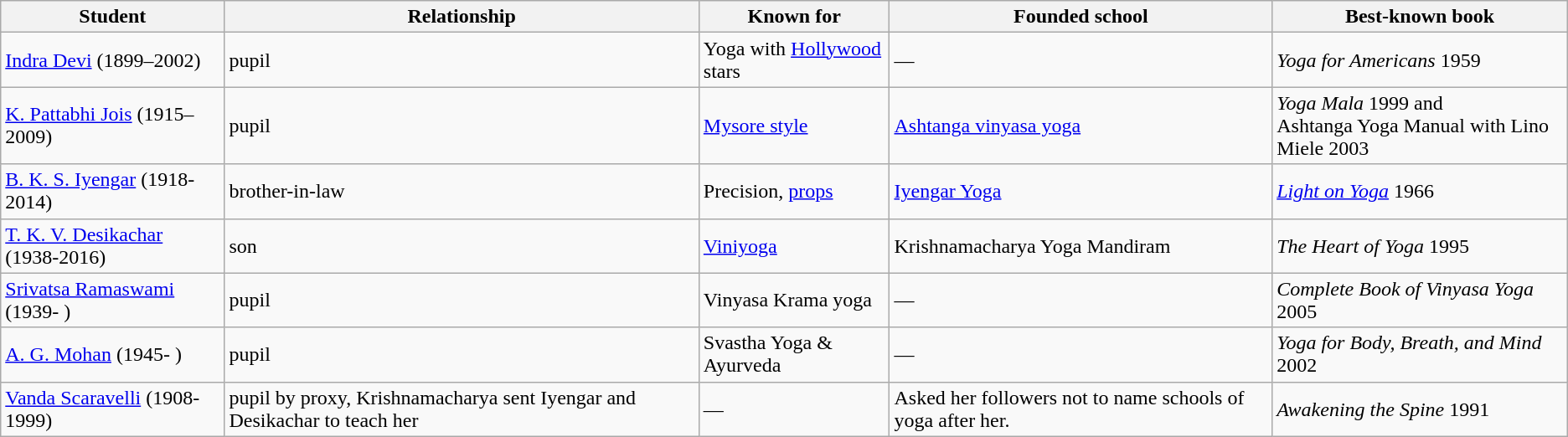<table class="wikitable">
<tr>
<th>Student</th>
<th>Relationship</th>
<th>Known for</th>
<th>Founded school</th>
<th>Best-known book</th>
</tr>
<tr>
<td><a href='#'>Indra Devi</a> (1899–2002)</td>
<td>pupil</td>
<td>Yoga with <a href='#'>Hollywood</a> stars</td>
<td>—</td>
<td><em>Yoga for Americans</em> 1959</td>
</tr>
<tr>
<td><a href='#'>K. Pattabhi Jois</a> (1915–2009)</td>
<td>pupil</td>
<td><a href='#'>Mysore style</a></td>
<td><a href='#'>Ashtanga vinyasa yoga</a></td>
<td><em>Yoga Mala</em> 1999 and<br>Ashtanga Yoga Manual with Lino Miele 2003</td>
</tr>
<tr>
<td><a href='#'>B. K. S. Iyengar</a> (1918-2014)</td>
<td>brother-in-law</td>
<td>Precision, <a href='#'>props</a></td>
<td><a href='#'>Iyengar Yoga</a></td>
<td><em><a href='#'>Light on Yoga</a></em> 1966</td>
</tr>
<tr>
<td><a href='#'>T. K. V. Desikachar</a> (1938-2016)</td>
<td>son</td>
<td><a href='#'>Viniyoga</a></td>
<td>Krishnamacharya Yoga Mandiram</td>
<td><em>The Heart of Yoga</em> 1995</td>
</tr>
<tr>
<td><a href='#'>Srivatsa Ramaswami</a> (1939- )</td>
<td>pupil</td>
<td>Vinyasa Krama yoga</td>
<td>—</td>
<td><em>Complete Book of Vinyasa Yoga</em> 2005</td>
</tr>
<tr>
<td><a href='#'>A. G. Mohan</a> (1945- )</td>
<td>pupil</td>
<td>Svastha Yoga & Ayurveda</td>
<td>—</td>
<td><em>Yoga for Body, Breath, and Mind</em> 2002</td>
</tr>
<tr>
<td><a href='#'>Vanda Scaravelli</a> (1908-1999)</td>
<td>pupil by proxy, Krishnamacharya sent Iyengar and Desikachar to teach her</td>
<td>—</td>
<td>Asked her followers not to name schools of yoga after her.</td>
<td><em>Awakening the Spine</em> 1991</td>
</tr>
</table>
